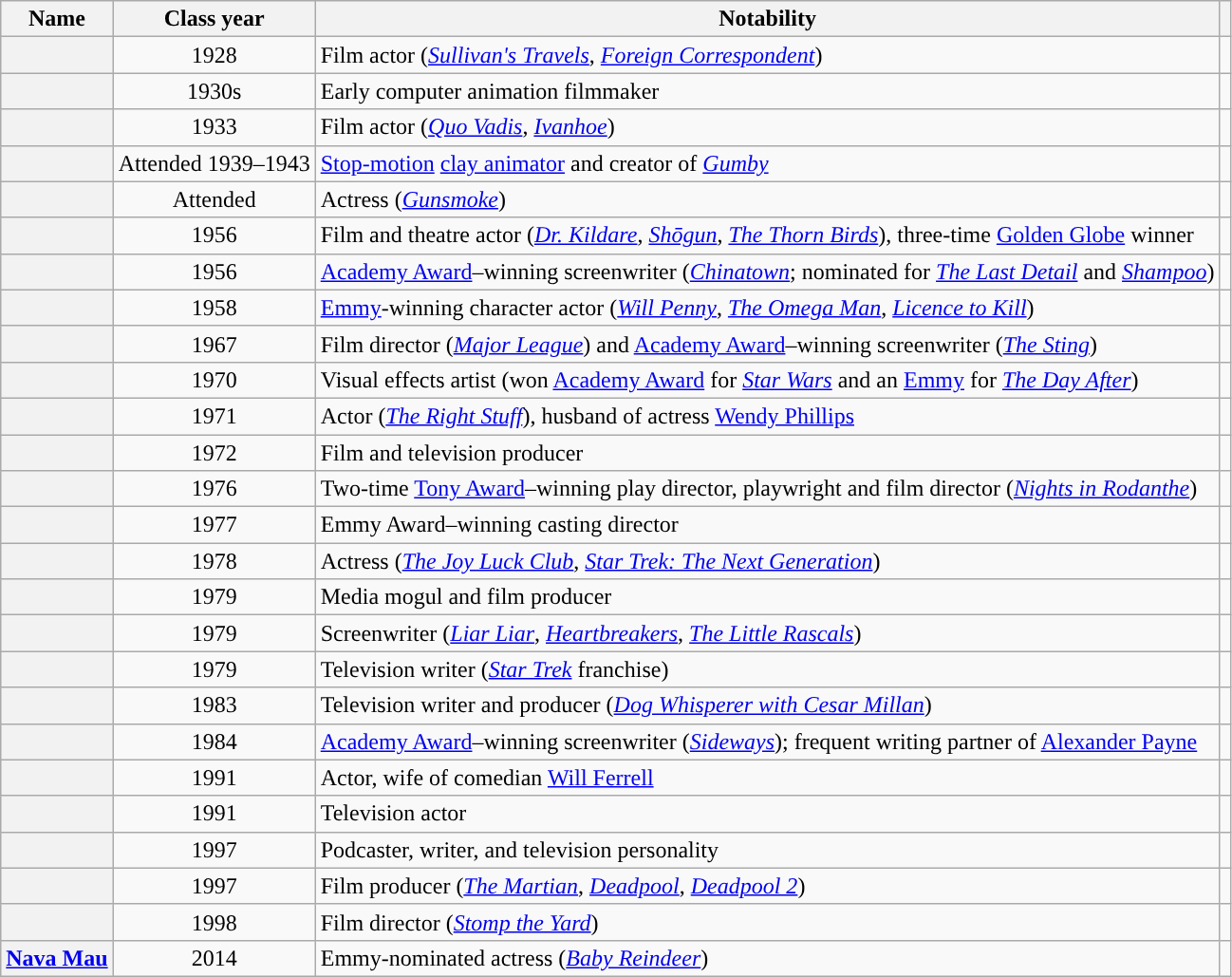<table class="wikitable sortable plainrowheaders" style="text-align:center; border:2px solid #">
<tr>
<th scope="col">Name</th>
<th scope="col">Class year</th>
<th scope="col">Notability</th>
<th scope="col"></th>
</tr>
<tr>
<th scope="row"></th>
<td>1928</td>
<td style="text-align:left;">Film actor (<em><a href='#'>Sullivan's Travels</a></em>, <em><a href='#'>Foreign Correspondent</a></em>)</td>
<td></td>
</tr>
<tr>
<th scope="row"></th>
<td>1930s</td>
<td style="text-align:left;">Early computer animation filmmaker</td>
<td></td>
</tr>
<tr>
<th scope="row"></th>
<td>1933</td>
<td style="text-align:left;">Film actor (<em><a href='#'>Quo Vadis</a></em>, <em><a href='#'>Ivanhoe</a></em>)</td>
<td></td>
</tr>
<tr>
<th scope="row"></th>
<td>Attended 1939–1943</td>
<td style="text-align:left;"><a href='#'>Stop-motion</a> <a href='#'>clay animator</a> and creator of <em><a href='#'>Gumby</a></em></td>
<td></td>
</tr>
<tr>
<th scope="row"></th>
<td>Attended </td>
<td style="text-align:left;">Actress (<em><a href='#'>Gunsmoke</a></em>)</td>
<td><br></td>
</tr>
<tr>
<th scope="row"></th>
<td>1956</td>
<td style="text-align:left;">Film and theatre actor (<em><a href='#'>Dr. Kildare</a></em>, <em><a href='#'>Shōgun</a></em>, <em><a href='#'>The Thorn Birds</a></em>), three-time <a href='#'>Golden Globe</a> winner</td>
<td></td>
</tr>
<tr>
<th scope="row"></th>
<td>1956</td>
<td style="text-align:left;"><a href='#'>Academy Award</a>–winning screenwriter (<em><a href='#'>Chinatown</a></em>; nominated for <em><a href='#'>The Last Detail</a></em> and <em><a href='#'>Shampoo</a></em>)</td>
<td></td>
</tr>
<tr>
<th scope="row"></th>
<td>1958</td>
<td style="text-align:left;"><a href='#'>Emmy</a>-winning character actor (<em><a href='#'>Will Penny</a></em>, <em><a href='#'>The Omega Man</a></em>, <em><a href='#'>Licence to Kill</a></em>)</td>
<td></td>
</tr>
<tr>
<th scope="row"></th>
<td>1967</td>
<td style="text-align:left;">Film director (<em><a href='#'>Major League</a></em>) and <a href='#'>Academy Award</a>–winning screenwriter (<em><a href='#'>The Sting</a></em>)</td>
<td></td>
</tr>
<tr>
<th scope="row"></th>
<td>1970</td>
<td style="text-align:left;">Visual effects artist (won <a href='#'>Academy Award</a> for <em><a href='#'>Star Wars</a></em> and an <a href='#'>Emmy</a> for <em><a href='#'>The Day After</a></em>)</td>
<td></td>
</tr>
<tr>
<th scope="row"></th>
<td>1971</td>
<td style="text-align:left;">Actor (<em><a href='#'>The Right Stuff</a></em>), husband of actress <a href='#'>Wendy Phillips</a></td>
<td></td>
</tr>
<tr>
<th scope="row"></th>
<td>1972</td>
<td style="text-align:left;">Film and television producer</td>
<td></td>
</tr>
<tr>
<th scope="row"></th>
<td>1976</td>
<td style="text-align:left;">Two-time <a href='#'>Tony Award</a>–winning play director, playwright and film director (<em><a href='#'>Nights in Rodanthe</a></em>)</td>
<td></td>
</tr>
<tr>
<th scope="row"></th>
<td>1977</td>
<td style="text-align:left;">Emmy Award–winning casting director</td>
<td></td>
</tr>
<tr>
<th scope="row"></th>
<td>1978</td>
<td style="text-align:left;">Actress (<em><a href='#'>The Joy Luck Club</a></em>, <em><a href='#'>Star Trek: The Next Generation</a></em>)</td>
<td><br></td>
</tr>
<tr>
<th scope="row"></th>
<td>1979</td>
<td style="text-align:left;">Media mogul and film producer</td>
<td></td>
</tr>
<tr>
<th scope="row"></th>
<td>1979</td>
<td style="text-align:left;">Screenwriter (<em><a href='#'>Liar Liar</a></em>, <em><a href='#'>Heartbreakers</a></em>, <em><a href='#'>The Little Rascals</a></em>)</td>
<td></td>
</tr>
<tr>
<th scope="row"></th>
<td>1979</td>
<td style="text-align:left;">Television writer (<em><a href='#'>Star Trek</a></em> franchise)</td>
<td></td>
</tr>
<tr>
<th scope="row"></th>
<td>1983</td>
<td style="text-align:left;">Television writer and producer (<em><a href='#'>Dog Whisperer with Cesar Millan</a></em>)</td>
<td></td>
</tr>
<tr>
<th scope="row"></th>
<td>1984</td>
<td style="text-align:left;"><a href='#'>Academy Award</a>–winning screenwriter (<em><a href='#'>Sideways</a></em>); frequent writing partner of <a href='#'>Alexander Payne</a></td>
<td></td>
</tr>
<tr>
<th scope="row"></th>
<td>1991</td>
<td style="text-align:left;">Actor, wife of comedian <a href='#'>Will Ferrell</a></td>
<td></td>
</tr>
<tr>
<th scope="row"></th>
<td>1991</td>
<td style="text-align:left;">Television actor</td>
<td></td>
</tr>
<tr>
<th scope="row"></th>
<td>1997</td>
<td style="text-align:left;">Podcaster, writer, and television personality</td>
<td></td>
</tr>
<tr>
<th scope="row"></th>
<td>1997</td>
<td style="text-align:left;">Film producer (<em><a href='#'>The Martian</a></em>, <em><a href='#'>Deadpool</a></em>, <em><a href='#'>Deadpool 2</a></em>)</td>
<td></td>
</tr>
<tr>
<th scope="row"></th>
<td>1998</td>
<td style="text-align:left;">Film director (<em><a href='#'>Stomp the Yard</a></em>)</td>
<td></td>
</tr>
<tr>
<th scope="row"><a href='#'>Nava Mau</a></th>
<td>2014</td>
<td style="text-align:left;">Emmy-nominated actress (<em><a href='#'>Baby Reindeer</a></em>)</td>
<td></td>
</tr>
</table>
